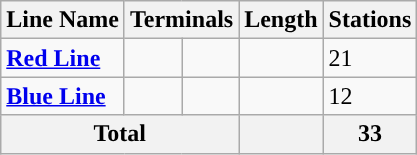<table class="wikitable">
<tr>
<th>Line Name</th>
<th colspan="2">Terminals</th>
<th>Length</th>
<th>Stations</th>
</tr>
<tr>
<td style="background:#"><strong><a href='#'><span>Red Line</span></a></strong></td>
<td></td>
<td></td>
<td></td>
<td>21</td>
</tr>
<tr>
<td style="background:#"><strong><a href='#'><span>Blue Line</span></a></strong></td>
<td></td>
<td></td>
<td></td>
<td>12</td>
</tr>
<tr>
<th colspan="3"><strong>Total</strong></th>
<th></th>
<th>33</th>
</tr>
</table>
